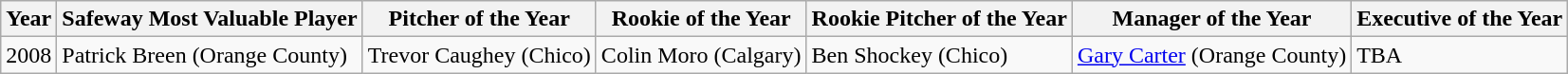<table class="wikitable">
<tr>
<th>Year</th>
<th>Safeway Most Valuable Player</th>
<th>Pitcher of the Year</th>
<th>Rookie of the Year</th>
<th>Rookie Pitcher of the Year</th>
<th>Manager of the Year</th>
<th>Executive of the Year</th>
</tr>
<tr>
<td>2008</td>
<td>Patrick Breen (Orange County)</td>
<td>Trevor Caughey (Chico)</td>
<td>Colin Moro (Calgary)</td>
<td>Ben Shockey (Chico)</td>
<td><a href='#'>Gary Carter</a> (Orange County)</td>
<td>TBA</td>
</tr>
</table>
